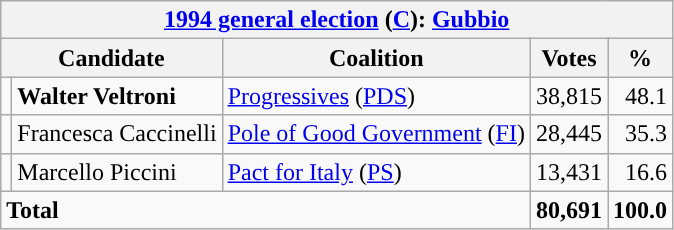<table class=wikitable style=text-align:right>
<tr>
<th colspan=5><a href='#'>1994 general election</a> (<a href='#'>C</a>): <a href='#'>Gubbio</a></th>
</tr>
<tr>
<th colspan=2>Candidate</th>
<th>Coalition</th>
<th>Votes</th>
<th>%</th>
</tr>
<tr>
<td></td>
<td align=left><strong>Walter Veltroni</strong></td>
<td align=left><a href='#'>Progressives</a> (<a href='#'>PDS</a>)</td>
<td>38,815</td>
<td>48.1</td>
</tr>
<tr>
<td></td>
<td align=left>Francesca Caccinelli</td>
<td align=left><a href='#'>Pole of Good Government</a> (<a href='#'>FI</a>)</td>
<td>28,445</td>
<td>35.3</td>
</tr>
<tr>
<td></td>
<td align=left>Marcello Piccini</td>
<td align=left><a href='#'>Pact for Italy</a> (<a href='#'>PS</a>)</td>
<td>13,431</td>
<td>16.6</td>
</tr>
<tr>
<td align=left colspan=3><strong>Total</strong></td>
<td><strong>80,691</strong></td>
<td><strong>100.0</strong></td>
</tr>
</table>
